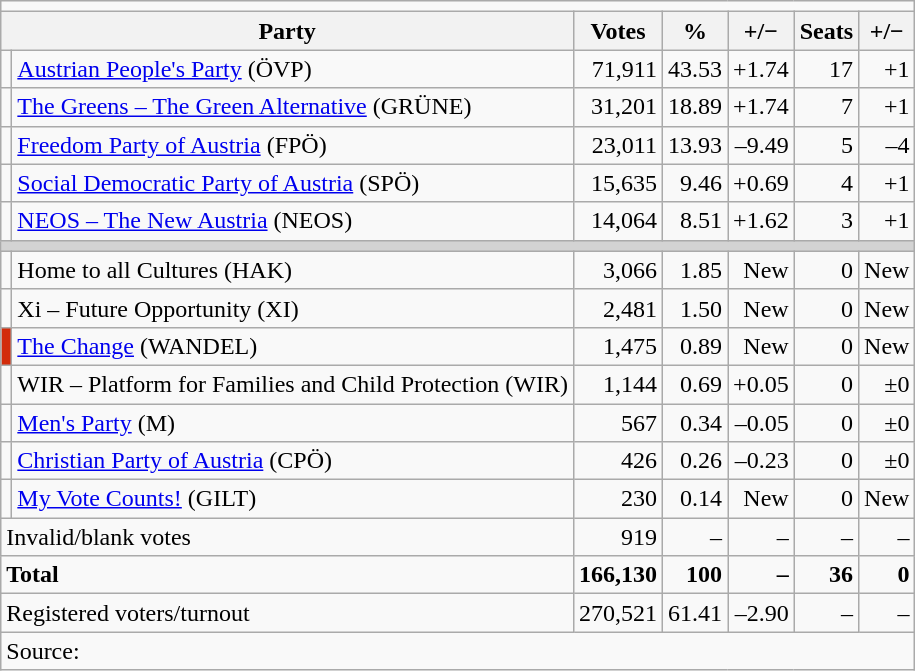<table class=wikitable style=text-align:right>
<tr>
<td align=center colspan=7></td>
</tr>
<tr>
<th colspan=2>Party</th>
<th>Votes</th>
<th>%</th>
<th>+/−</th>
<th>Seats</th>
<th>+/−</th>
</tr>
<tr>
<td bgcolor=></td>
<td align=left><a href='#'>Austrian People's Party</a> (ÖVP)</td>
<td>71,911</td>
<td>43.53</td>
<td>+1.74</td>
<td>17</td>
<td>+1</td>
</tr>
<tr>
<td bgcolor=></td>
<td align=left><a href='#'>The Greens – The Green Alternative</a> (GRÜNE)</td>
<td>31,201</td>
<td>18.89</td>
<td>+1.74</td>
<td>7</td>
<td>+1</td>
</tr>
<tr>
<td bgcolor=></td>
<td align=left><a href='#'>Freedom Party of Austria</a> (FPÖ)</td>
<td>23,011</td>
<td>13.93</td>
<td>–9.49</td>
<td>5</td>
<td>–4</td>
</tr>
<tr>
<td bgcolor=></td>
<td align=left><a href='#'>Social Democratic Party of Austria</a> (SPÖ)</td>
<td>15,635</td>
<td>9.46</td>
<td>+0.69</td>
<td>4</td>
<td>+1</td>
</tr>
<tr>
<td bgcolor=></td>
<td align=left><a href='#'>NEOS – The New Austria</a> (NEOS)</td>
<td>14,064</td>
<td>8.51</td>
<td>+1.62</td>
<td>3</td>
<td>+1</td>
</tr>
<tr>
<td colspan=7 bgcolor=lightgrey></td>
</tr>
<tr>
<td></td>
<td align=left>Home to all Cultures (HAK)</td>
<td>3,066</td>
<td>1.85</td>
<td>New</td>
<td>0</td>
<td>New</td>
</tr>
<tr>
<td></td>
<td align=left>Xi – Future Opportunity (XI)</td>
<td>2,481</td>
<td>1.50</td>
<td>New</td>
<td>0</td>
<td>New</td>
</tr>
<tr>
<td bgcolor=#D32C0B></td>
<td align=left><a href='#'>The Change</a> (WANDEL)</td>
<td>1,475</td>
<td>0.89</td>
<td>New</td>
<td>0</td>
<td>New</td>
</tr>
<tr>
<td></td>
<td align=left>WIR – Platform for Families and Child Protection (WIR)</td>
<td>1,144</td>
<td>0.69</td>
<td>+0.05</td>
<td>0</td>
<td>±0</td>
</tr>
<tr>
<td></td>
<td align=left><a href='#'>Men's Party</a> (M)</td>
<td>567</td>
<td>0.34</td>
<td>–0.05</td>
<td>0</td>
<td>±0</td>
</tr>
<tr>
<td bgcolor=></td>
<td align=left><a href='#'>Christian Party of Austria</a> (CPÖ)</td>
<td>426</td>
<td>0.26</td>
<td>–0.23</td>
<td>0</td>
<td>±0</td>
</tr>
<tr>
<td bgcolor=></td>
<td align=left><a href='#'>My Vote Counts!</a> (GILT)</td>
<td>230</td>
<td>0.14</td>
<td>New</td>
<td>0</td>
<td>New</td>
</tr>
<tr>
<td colspan=2 align=left>Invalid/blank votes</td>
<td>919</td>
<td>–</td>
<td>–</td>
<td>–</td>
<td>–</td>
</tr>
<tr>
<td colspan=2 align=left><strong>Total</strong></td>
<td><strong>166,130</strong></td>
<td><strong>100</strong></td>
<td><strong>–</strong></td>
<td><strong>36</strong></td>
<td><strong>0</strong></td>
</tr>
<tr>
<td align=left colspan=2>Registered voters/turnout</td>
<td>270,521</td>
<td>61.41</td>
<td>–2.90</td>
<td>–</td>
<td>–</td>
</tr>
<tr>
<td align=left colspan=7>Source: </td>
</tr>
</table>
